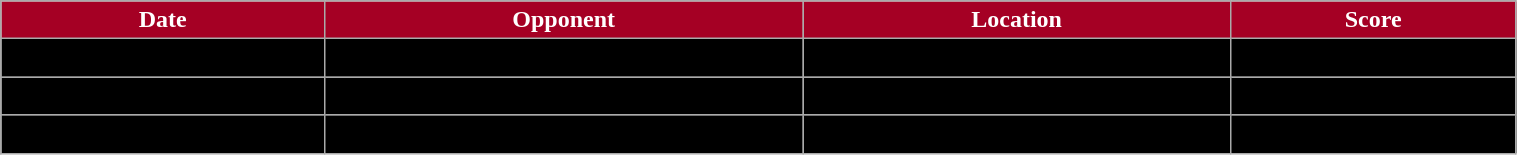<table class="wikitable" width="80%">
<tr align="center"  style=" background:#A50024;color:#FFFFFF;">
<td><strong>Date</strong></td>
<td><strong>Opponent</strong></td>
<td><strong>Location</strong></td>
<td><strong>Score</strong></td>
</tr>
<tr align="center" bgcolor=" ">
<td>Feb 23</td>
<td></td>
<td></td>
<td></td>
</tr>
<tr align="center" bgcolor=" ">
<td>Feb 25</td>
<td></td>
<td></td>
<td></td>
</tr>
<tr align="center" bgcolor=" ">
<td>Feb 27</td>
<td></td>
<td></td>
<td></td>
</tr>
</table>
